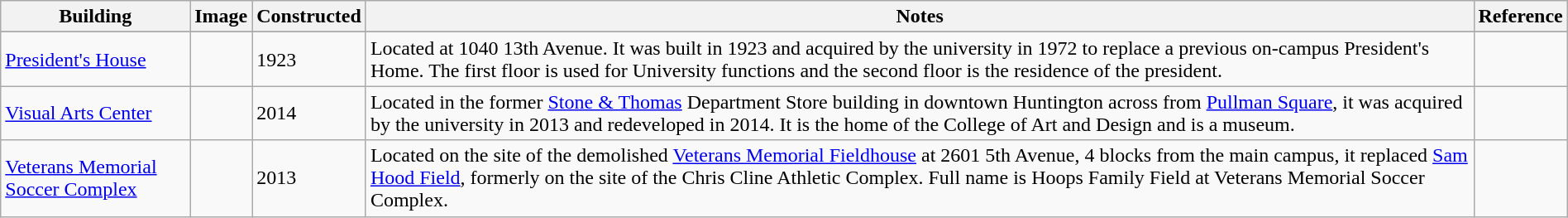<table class="wikitable sortable" style="width:100%">
<tr>
<th style="width:*;">Building</th>
<th style="width:*;" class="unsortable">Image</th>
<th style="width:*;">Constructed</th>
<th style="width:*;" class="unsortable">Notes</th>
<th style="width:*;" class="unsortable">Reference</th>
</tr>
<tr valign="top">
</tr>
<tr>
<td><a href='#'>President's House</a></td>
<td></td>
<td>1923</td>
<td>Located at 1040 13th Avenue. It was built in 1923 and acquired by the university in 1972 to replace a previous on-campus President's Home. The first floor is used for University functions and the second floor is the residence of the president.</td>
<td></td>
</tr>
<tr>
<td><a href='#'>Visual Arts Center</a></td>
<td></td>
<td>2014</td>
<td>Located in the former <a href='#'>Stone & Thomas</a> Department Store building in downtown Huntington across from <a href='#'>Pullman Square</a>, it was acquired by the university in 2013 and redeveloped in 2014. It is the home of the College of Art and Design and is a museum.</td>
<td></td>
</tr>
<tr>
<td><a href='#'>Veterans Memorial Soccer Complex</a></td>
<td></td>
<td>2013</td>
<td>Located on the site of the demolished <a href='#'>Veterans Memorial Fieldhouse</a>  at 2601 5th Avenue, 4 blocks from the main campus, it replaced <a href='#'>Sam Hood Field</a>, formerly on the site of the Chris Cline Athletic Complex. Full name is Hoops Family Field at Veterans Memorial Soccer Complex.</td>
<td></td>
</tr>
</table>
